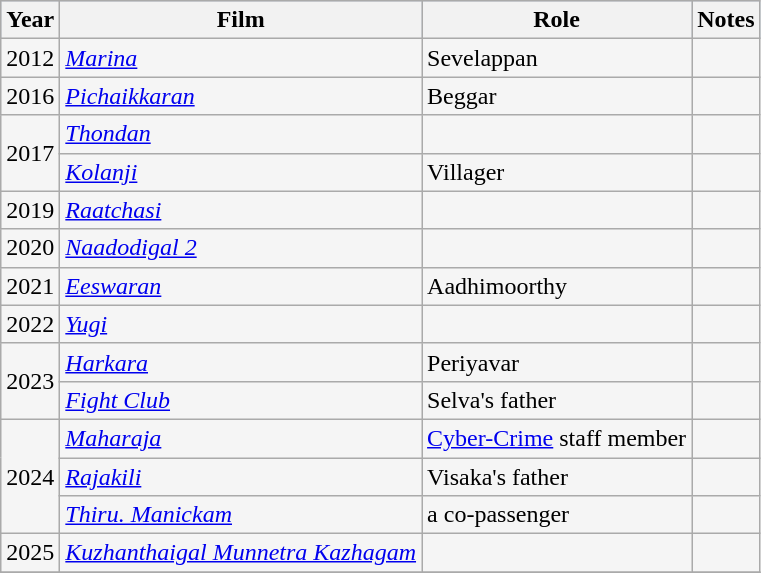<table class="wikitable sortable" style="background:#f5f5f5;">
<tr style="background:#B0C4DE;">
<th>Year</th>
<th>Film</th>
<th>Role</th>
<th class=unsortable>Notes</th>
</tr>
<tr>
<td>2012</td>
<td><em><a href='#'>Marina</a></em></td>
<td>Sevelappan</td>
<td></td>
</tr>
<tr>
<td>2016</td>
<td><em><a href='#'>Pichaikkaran</a></em></td>
<td>Beggar</td>
<td></td>
</tr>
<tr>
<td rowspan="2">2017</td>
<td><em><a href='#'>Thondan</a></em></td>
<td></td>
<td></td>
</tr>
<tr>
<td><em><a href='#'>Kolanji</a></em></td>
<td>Villager</td>
<td></td>
</tr>
<tr>
<td>2019</td>
<td><em><a href='#'>Raatchasi</a></em></td>
<td></td>
<td></td>
</tr>
<tr>
<td>2020</td>
<td><em><a href='#'>Naadodigal 2</a></em></td>
<td></td>
<td></td>
</tr>
<tr>
<td>2021</td>
<td><em><a href='#'>Eeswaran</a></em></td>
<td>Aadhimoorthy</td>
<td></td>
</tr>
<tr>
<td>2022</td>
<td><em><a href='#'>Yugi</a></em></td>
<td></td>
<td></td>
</tr>
<tr>
<td rowspan="2">2023</td>
<td><em><a href='#'>Harkara</a></em></td>
<td>Periyavar</td>
<td></td>
</tr>
<tr>
<td><em><a href='#'>Fight Club</a></em></td>
<td>Selva's father</td>
<td></td>
</tr>
<tr>
<td rowspan="3">2024</td>
<td><em><a href='#'>Maharaja</a></em></td>
<td><a href='#'>Cyber-Crime</a> staff member</td>
<td></td>
</tr>
<tr>
<td><em><a href='#'>Rajakili</a></em></td>
<td>Visaka's father</td>
<td></td>
</tr>
<tr>
<td><em><a href='#'>Thiru. Manickam</a></em></td>
<td>a co-passenger</td>
<td></td>
</tr>
<tr>
<td rowspan="1">2025</td>
<td><em><a href='#'>Kuzhanthaigal Munnetra Kazhagam</a></em></td>
<td></td>
<td></td>
</tr>
<tr>
</tr>
</table>
